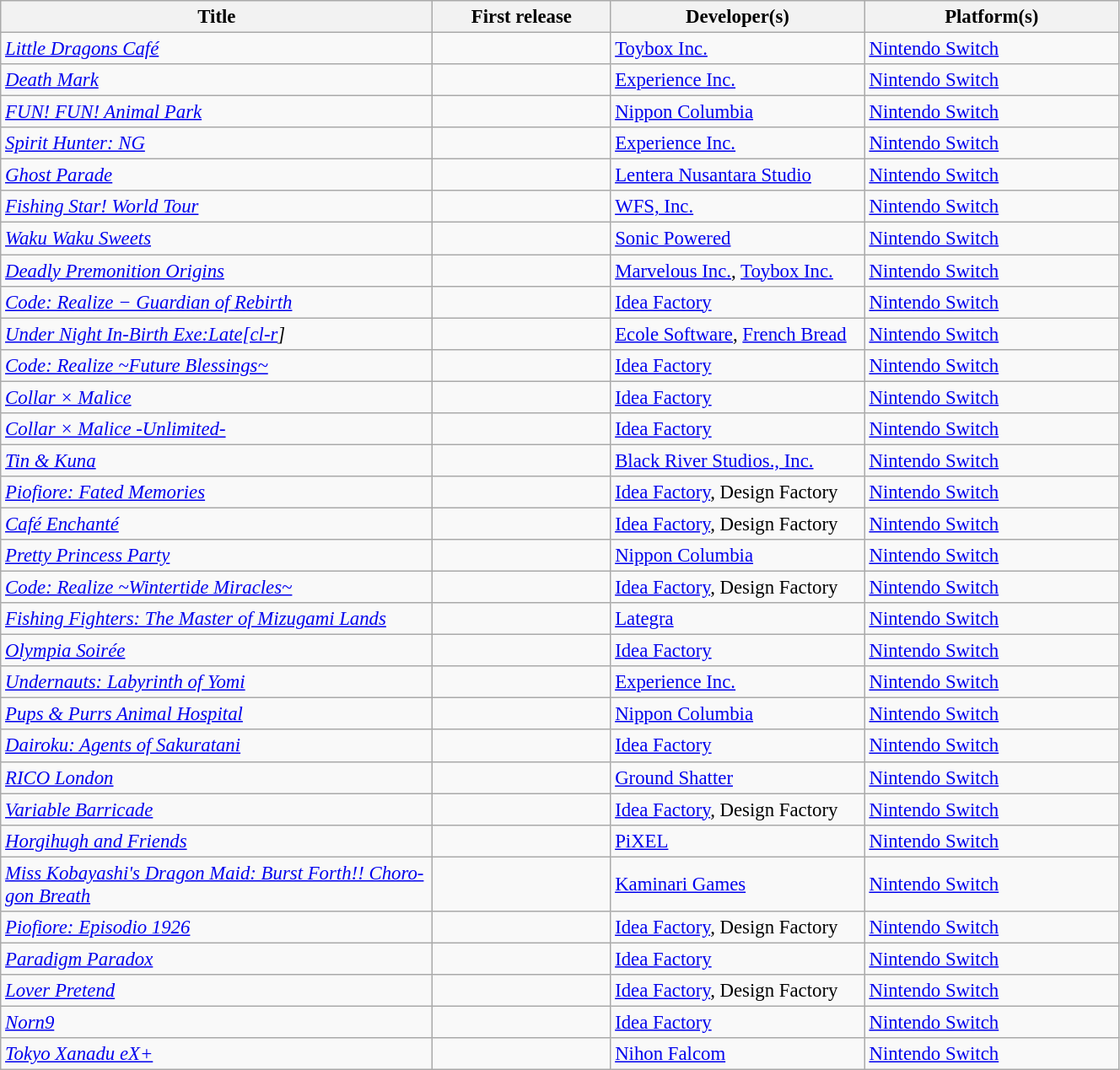<table class="wikitable sortable" style="text-align:left;width:70%;font-size:95%;">
<tr>
<th style="width:34%;">Title</th>
<th style="width:14%;">First release</th>
<th style="width:20%;">Developer(s)</th>
<th style="width:20%;">Platform(s)</th>
</tr>
<tr>
<td><em><a href='#'>Little Dragons Café</a></em></td>
<td></td>
<td><a href='#'>Toybox Inc.</a></td>
<td><a href='#'>Nintendo Switch</a></td>
</tr>
<tr>
<td><em><a href='#'>Death Mark</a></em></td>
<td></td>
<td><a href='#'>Experience Inc.</a></td>
<td><a href='#'>Nintendo Switch</a></td>
</tr>
<tr>
<td><em><a href='#'>FUN! FUN! Animal Park</a></em></td>
<td></td>
<td><a href='#'>Nippon Columbia</a></td>
<td><a href='#'>Nintendo Switch</a></td>
</tr>
<tr>
<td><em><a href='#'>Spirit Hunter: NG</a></em></td>
<td></td>
<td><a href='#'>Experience Inc.</a></td>
<td><a href='#'>Nintendo Switch</a></td>
</tr>
<tr>
<td><em><a href='#'>Ghost Parade</a></em></td>
<td></td>
<td><a href='#'>Lentera Nusantara Studio</a></td>
<td><a href='#'>Nintendo Switch</a></td>
</tr>
<tr>
<td><em><a href='#'>Fishing Star! World Tour</a></em></td>
<td></td>
<td><a href='#'>WFS, Inc.</a></td>
<td><a href='#'>Nintendo Switch</a></td>
</tr>
<tr>
<td><em><a href='#'>Waku Waku Sweets</a></em></td>
<td></td>
<td><a href='#'>Sonic Powered</a></td>
<td><a href='#'>Nintendo Switch</a></td>
</tr>
<tr>
<td><em><a href='#'>Deadly Premonition Origins</a></em></td>
<td></td>
<td><a href='#'>Marvelous Inc.</a>, <a href='#'>Toybox Inc.</a></td>
<td><a href='#'>Nintendo Switch</a></td>
</tr>
<tr>
<td><em><a href='#'>Code: Realize − Guardian of Rebirth</a></em></td>
<td></td>
<td><a href='#'>Idea Factory</a></td>
<td><a href='#'>Nintendo Switch</a></td>
</tr>
<tr>
<td><em><a href='#'>Under Night In-Birth Exe:Late[cl-r</a>]</em></td>
<td></td>
<td><a href='#'>Ecole Software</a>, <a href='#'>French Bread</a></td>
<td><a href='#'>Nintendo Switch</a></td>
</tr>
<tr>
<td><em><a href='#'>Code: Realize ~Future Blessings~</a></em></td>
<td></td>
<td><a href='#'>Idea Factory</a></td>
<td><a href='#'>Nintendo Switch</a></td>
</tr>
<tr>
<td><em><a href='#'>Collar × Malice</a></em></td>
<td></td>
<td><a href='#'>Idea Factory</a></td>
<td><a href='#'>Nintendo Switch</a></td>
</tr>
<tr>
<td><em><a href='#'>Collar × Malice -Unlimited-</a></em></td>
<td></td>
<td><a href='#'>Idea Factory</a></td>
<td><a href='#'>Nintendo Switch</a></td>
</tr>
<tr>
<td><em><a href='#'>Tin & Kuna</a></em></td>
<td></td>
<td><a href='#'>Black River Studios., Inc.</a></td>
<td><a href='#'>Nintendo Switch</a></td>
</tr>
<tr>
<td><em><a href='#'>Piofiore: Fated Memories</a></em></td>
<td></td>
<td><a href='#'>Idea Factory</a>, Design Factory</td>
<td><a href='#'>Nintendo Switch</a></td>
</tr>
<tr>
<td><em><a href='#'>Café Enchanté</a></em></td>
<td></td>
<td><a href='#'>Idea Factory</a>, Design Factory</td>
<td><a href='#'>Nintendo Switch</a></td>
</tr>
<tr>
<td><em><a href='#'>Pretty Princess Party</a></em></td>
<td></td>
<td><a href='#'>Nippon Columbia</a></td>
<td><a href='#'>Nintendo Switch</a></td>
</tr>
<tr>
<td><em><a href='#'>Code: Realize ~Wintertide Miracles~</a></em></td>
<td></td>
<td><a href='#'>Idea Factory</a>, Design Factory</td>
<td><a href='#'>Nintendo Switch</a></td>
</tr>
<tr>
<td><em><a href='#'>Fishing Fighters: The Master of Mizugami Lands</a></em></td>
<td></td>
<td><a href='#'>Lategra</a></td>
<td><a href='#'>Nintendo Switch</a></td>
</tr>
<tr>
<td><em><a href='#'>Olympia Soirée</a></em></td>
<td></td>
<td><a href='#'>Idea Factory</a></td>
<td><a href='#'>Nintendo Switch</a></td>
</tr>
<tr>
<td><em><a href='#'>Undernauts: Labyrinth of Yomi</a></em></td>
<td></td>
<td><a href='#'>Experience Inc.</a></td>
<td><a href='#'>Nintendo Switch</a></td>
</tr>
<tr>
<td><em><a href='#'>Pups & Purrs Animal Hospital</a></em></td>
<td></td>
<td><a href='#'>Nippon Columbia</a></td>
<td><a href='#'>Nintendo Switch</a></td>
</tr>
<tr>
<td><em><a href='#'>Dairoku: Agents of Sakuratani</a></em></td>
<td></td>
<td><a href='#'>Idea Factory</a></td>
<td><a href='#'>Nintendo Switch</a></td>
</tr>
<tr>
<td><em><a href='#'>RICO London</a></em></td>
<td></td>
<td><a href='#'>Ground Shatter</a></td>
<td><a href='#'>Nintendo Switch</a></td>
</tr>
<tr>
<td><em><a href='#'>Variable Barricade</a></em></td>
<td></td>
<td><a href='#'>Idea Factory</a>, Design Factory</td>
<td><a href='#'>Nintendo Switch</a></td>
</tr>
<tr>
<td><em><a href='#'>Horgihugh and Friends</a></em></td>
<td></td>
<td><a href='#'>PiXEL</a></td>
<td><a href='#'>Nintendo Switch</a></td>
</tr>
<tr>
<td><em><a href='#'>Miss Kobayashi's Dragon Maid: Burst Forth!! Choro-gon Breath</a></em></td>
<td></td>
<td><a href='#'>Kaminari Games</a></td>
<td><a href='#'>Nintendo Switch</a></td>
</tr>
<tr>
<td><em><a href='#'>Piofiore: Episodio 1926</a></em></td>
<td></td>
<td><a href='#'>Idea Factory</a>, Design Factory</td>
<td><a href='#'>Nintendo Switch</a></td>
</tr>
<tr>
<td><em><a href='#'>Paradigm Paradox</a></em></td>
<td></td>
<td><a href='#'>Idea Factory</a></td>
<td><a href='#'>Nintendo Switch</a></td>
</tr>
<tr>
<td><em><a href='#'>Lover Pretend</a></em></td>
<td></td>
<td><a href='#'>Idea Factory</a>, Design Factory</td>
<td><a href='#'>Nintendo Switch</a></td>
</tr>
<tr>
<td><em><a href='#'>Norn9</a></em></td>
<td></td>
<td><a href='#'>Idea Factory</a></td>
<td><a href='#'>Nintendo Switch</a></td>
</tr>
<tr>
<td><em><a href='#'>Tokyo Xanadu eX+</a></em></td>
<td></td>
<td><a href='#'>Nihon Falcom</a></td>
<td><a href='#'>Nintendo Switch</a></td>
</tr>
</table>
